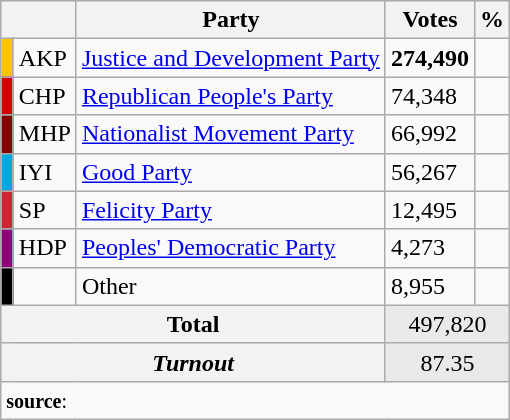<table class="wikitable">
<tr>
<th colspan="2" align="center"></th>
<th align="center">Party</th>
<th align="center">Votes</th>
<th align="center">%</th>
</tr>
<tr align="left">
<td bgcolor="#FDC400" width="1"></td>
<td>AKP</td>
<td><a href='#'>Justice and Development Party</a></td>
<td><strong>274,490</strong></td>
<td><strong></strong></td>
</tr>
<tr align="left">
<td bgcolor="#d50000" width="1"></td>
<td>CHP</td>
<td><a href='#'>Republican People's Party</a></td>
<td>74,348</td>
<td></td>
</tr>
<tr align="left">
<td bgcolor="#870000" width="1"></td>
<td>MHP</td>
<td><a href='#'>Nationalist Movement Party</a></td>
<td>66,992</td>
<td></td>
</tr>
<tr align="left">
<td bgcolor="#01A7E1" width="1"></td>
<td>IYI</td>
<td><a href='#'>Good Party</a></td>
<td>56,267</td>
<td></td>
</tr>
<tr align="left">
<td bgcolor="#D02433" width="1"></td>
<td>SP</td>
<td><a href='#'>Felicity Party</a></td>
<td>12,495</td>
<td></td>
</tr>
<tr align="left">
<td bgcolor="#91007B" width="1"></td>
<td>HDP</td>
<td><a href='#'>Peoples' Democratic Party</a></td>
<td>4,273</td>
<td></td>
</tr>
<tr align="left">
<td bgcolor=" " width="1"></td>
<td></td>
<td>Other</td>
<td>8,955</td>
<td></td>
</tr>
<tr align="left" style="background-color:#E9E9E9">
<th colspan="3" align="center"><strong>Total</strong></th>
<td colspan="5" align="center">497,820</td>
</tr>
<tr align="left" style="background-color:#E9E9E9">
<th colspan="3" align="center"><em>Turnout</em></th>
<td colspan="5" align="center">87.35</td>
</tr>
<tr>
<td colspan="9" align="left"><small><strong>source</strong>: </small></td>
</tr>
</table>
